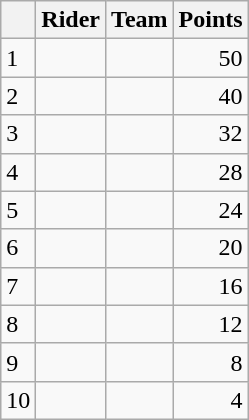<table class="wikitable">
<tr>
<th></th>
<th>Rider</th>
<th>Team</th>
<th>Points</th>
</tr>
<tr>
<td>1</td>
<td></td>
<td></td>
<td align=right>50</td>
</tr>
<tr>
<td>2</td>
<td></td>
<td></td>
<td align=right>40</td>
</tr>
<tr>
<td>3</td>
<td></td>
<td></td>
<td align=right>32</td>
</tr>
<tr>
<td>4</td>
<td></td>
<td></td>
<td align=right>28</td>
</tr>
<tr>
<td>5</td>
<td></td>
<td></td>
<td align=right>24</td>
</tr>
<tr>
<td>6</td>
<td></td>
<td></td>
<td align=right>20</td>
</tr>
<tr>
<td>7</td>
<td></td>
<td></td>
<td align=right>16</td>
</tr>
<tr>
<td>8</td>
<td></td>
<td></td>
<td align=right>12</td>
</tr>
<tr>
<td>9</td>
<td></td>
<td></td>
<td align=right>8</td>
</tr>
<tr>
<td>10</td>
<td></td>
<td></td>
<td align=right>4</td>
</tr>
</table>
